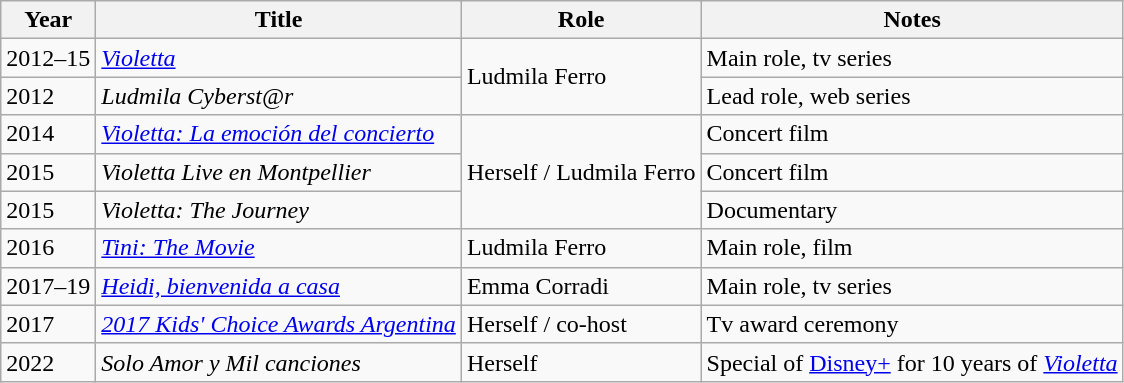<table class="wikitable sortable">
<tr>
<th scope="col">Year</th>
<th scope="col">Title</th>
<th scope="col">Role</th>
<th scope="col" class="unsortable">Notes</th>
</tr>
<tr>
<td>2012–15</td>
<td><em><a href='#'>Violetta</a></em></td>
<td rowspan=2>Ludmila Ferro</td>
<td>Main role, tv series</td>
</tr>
<tr>
<td>2012</td>
<td><em>Ludmila Cyberst@r</em></td>
<td>Lead role, web series</td>
</tr>
<tr>
<td>2014</td>
<td><em><a href='#'>Violetta: La emoción del concierto</a></em></td>
<td rowspan=3>Herself / Ludmila Ferro</td>
<td>Concert film</td>
</tr>
<tr>
<td>2015</td>
<td><em>Violetta Live en Montpellier</em></td>
<td>Concert film</td>
</tr>
<tr>
<td>2015</td>
<td><em>Violetta: The Journey</em></td>
<td>Documentary</td>
</tr>
<tr>
<td>2016</td>
<td><em><a href='#'>Tini: The Movie</a></em></td>
<td>Ludmila Ferro</td>
<td>Main role, film</td>
</tr>
<tr>
<td>2017–19</td>
<td><em><a href='#'>Heidi, bienvenida a casa</a></em></td>
<td>Emma Corradi</td>
<td>Main role, tv series</td>
</tr>
<tr>
<td>2017</td>
<td><em><a href='#'>2017 Kids' Choice Awards Argentina</a></em></td>
<td>Herself / co-host</td>
<td>Tv award ceremony</td>
</tr>
<tr>
<td>2022</td>
<td><em>Solo Amor y Mil canciones</em></td>
<td>Herself</td>
<td>Special of <a href='#'>Disney+</a> for 10 years of <em><a href='#'>Violetta</a></em></td>
</tr>
</table>
